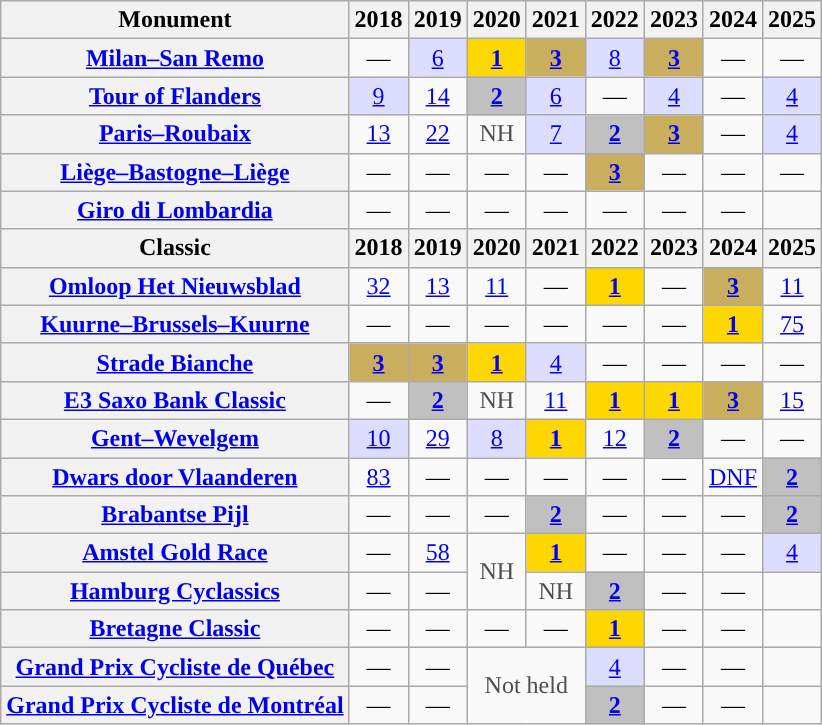<table class="wikitable plainrowheaders">
<tr>
<th>Monument</th>
<th scope="col">2018</th>
<th scope="col">2019</th>
<th scope="col">2020</th>
<th scope="col">2021</th>
<th scope="col">2022</th>
<th scope="col">2023</th>
<th scope="col">2024</th>
<th scope="col">2025</th>
</tr>
<tr style="text-align:center;">
<th scope="row"><a href='#'>Milan–San Remo</a></th>
<td>—</td>
<td style="background:#ddf;"><a href='#'>6</a></td>
<td style="background:gold;"><a href='#'><strong>1</strong></a></td>
<td style="background:#C9AE5D;"><a href='#'><strong>3</strong></a></td>
<td style="background:#ddf;"><a href='#'>8</a></td>
<td style="background:#C9AE5D;"><a href='#'><strong>3</strong></a></td>
<td>—</td>
<td>—</td>
</tr>
<tr style="text-align:center;">
<th scope="row"><a href='#'>Tour of Flanders</a></th>
<td style="background:#ddf;"><a href='#'>9</a></td>
<td><a href='#'>14</a></td>
<td style="background:silver;"><a href='#'><strong>2</strong></a></td>
<td style="background:#ddf;"><a href='#'>6</a></td>
<td>—</td>
<td style="background:#ddf;"><a href='#'>4</a></td>
<td>—</td>
<td style="background:#ddf;"><a href='#'>4</a></td>
</tr>
<tr style="text-align:center;">
<th scope="row"><a href='#'>Paris–Roubaix</a></th>
<td><a href='#'>13</a></td>
<td><a href='#'>22</a></td>
<td style="color:#4d4d4d;">NH</td>
<td style="background:#ddf;"><a href='#'>7</a></td>
<td style="background:silver;"><a href='#'><strong>2</strong></a></td>
<td style="background:#C9AE5D;"><a href='#'><strong>3</strong></a></td>
<td>—</td>
<td style="background:#ddf;"><a href='#'>4</a></td>
</tr>
<tr style="text-align:center;">
<th scope="row"><a href='#'>Liège–Bastogne–Liège</a></th>
<td>—</td>
<td>—</td>
<td>—</td>
<td>—</td>
<td style="background:#C9AE5D;"><a href='#'><strong>3</strong></a></td>
<td>—</td>
<td>—</td>
<td>—</td>
</tr>
<tr style="text-align:center;">
<th scope="row"><a href='#'>Giro di Lombardia</a></th>
<td>—</td>
<td>—</td>
<td>—</td>
<td>—</td>
<td>—</td>
<td>—</td>
<td>—</td>
<td></td>
</tr>
<tr>
<th>Classic</th>
<th scope="col">2018</th>
<th scope="col">2019</th>
<th scope="col">2020</th>
<th scope="col">2021</th>
<th scope="col">2022</th>
<th scope="col">2023</th>
<th scope="col">2024</th>
<th scope="col">2025</th>
</tr>
<tr style="text-align:center;">
<th scope="row"><a href='#'>Omloop Het Nieuwsblad</a></th>
<td><a href='#'>32</a></td>
<td><a href='#'>13</a></td>
<td><a href='#'>11</a></td>
<td>—</td>
<td style="background:gold;"><a href='#'><strong>1</strong></a></td>
<td>—</td>
<td style="background:#C9AE5D;"><a href='#'><strong>3</strong></a></td>
<td><a href='#'>11</a></td>
</tr>
<tr style="text-align:center;">
<th scope="row"><a href='#'>Kuurne–Brussels–Kuurne</a></th>
<td>—</td>
<td>—</td>
<td>—</td>
<td>—</td>
<td>—</td>
<td>—</td>
<td style="background:gold;"><a href='#'><strong>1</strong></a></td>
<td><a href='#'>75</a></td>
</tr>
<tr style="text-align:center;">
<th scope="row"><a href='#'>Strade Bianche</a></th>
<td style="background:#C9AE5D;"><a href='#'><strong>3</strong></a></td>
<td style="background:#C9AE5D;"><a href='#'><strong>3</strong></a></td>
<td style="background:gold;"><a href='#'><strong>1</strong></a></td>
<td style="background:#ddf;"><a href='#'>4</a></td>
<td>—</td>
<td>—</td>
<td>—</td>
<td>—</td>
</tr>
<tr style="text-align:center;">
<th scope="row"><a href='#'>E3 Saxo Bank Classic</a></th>
<td>—</td>
<td style="background:silver;"><a href='#'><strong>2</strong></a></td>
<td style="color:#4d4d4d;">NH</td>
<td><a href='#'>11</a></td>
<td style="background:gold;"><a href='#'><strong>1</strong></a></td>
<td style="background:gold;"><a href='#'><strong>1</strong></a></td>
<td style="background:#C9AE5D;"><a href='#'><strong>3</strong></a></td>
<td><a href='#'>15</a></td>
</tr>
<tr style="text-align:center;">
<th scope="row"><a href='#'>Gent–Wevelgem</a></th>
<td style="background:#ddf;"><a href='#'>10</a></td>
<td><a href='#'>29</a></td>
<td style="background:#ddf;"><a href='#'>8</a></td>
<td style="background:gold;"><a href='#'><strong>1</strong></a></td>
<td><a href='#'>12</a></td>
<td style="background:silver;"><a href='#'><strong>2</strong></a></td>
<td>—</td>
<td>—</td>
</tr>
<tr style="text-align:center;">
<th scope="row"><a href='#'>Dwars door Vlaanderen</a></th>
<td><a href='#'>83</a></td>
<td>—</td>
<td>—</td>
<td>—</td>
<td>—</td>
<td>—</td>
<td><a href='#'>DNF</a></td>
<td style="background:silver;"><a href='#'><strong>2</strong></a></td>
</tr>
<tr style="text-align:center;">
<th scope="row"><a href='#'>Brabantse Pijl</a></th>
<td>—</td>
<td>—</td>
<td>—</td>
<td style="background:silver;"><a href='#'><strong>2</strong></a></td>
<td>—</td>
<td>—</td>
<td>—</td>
<td style="background:silver;"><a href='#'><strong>2</strong></a></td>
</tr>
<tr style="text-align:center;">
<th scope="row"><a href='#'>Amstel Gold Race</a></th>
<td>—</td>
<td><a href='#'>58</a></td>
<td style="color:#4d4d4d;" rowspan=2>NH</td>
<td style="background:gold;"><a href='#'><strong>1</strong></a></td>
<td>—</td>
<td>—</td>
<td>—</td>
<td style="background:#ddf;"><a href='#'>4</a></td>
</tr>
<tr style="text-align:center;">
<th scope="row"><a href='#'>Hamburg Cyclassics</a></th>
<td>—</td>
<td>—</td>
<td style="color:#4d4d4d;">NH</td>
<td style="background:silver;"><a href='#'><strong>2</strong></a></td>
<td>—</td>
<td>—</td>
<td></td>
</tr>
<tr style="text-align:center;">
<th scope="row"><a href='#'>Bretagne Classic</a></th>
<td>—</td>
<td>—</td>
<td>—</td>
<td>—</td>
<td style="background:gold;"><a href='#'><strong>1</strong></a></td>
<td>—</td>
<td>—</td>
<td></td>
</tr>
<tr style="text-align:center;">
<th scope="row"><a href='#'>Grand Prix Cycliste de Québec</a></th>
<td>—</td>
<td>—</td>
<td style="color:#4d4d4d;" colspan=2 rowspan=2>Not held</td>
<td style="background:#ddf;"><a href='#'>4</a></td>
<td>—</td>
<td>—</td>
<td></td>
</tr>
<tr style="text-align:center;">
<th scope="row"><a href='#'>Grand Prix Cycliste de Montréal</a></th>
<td>—</td>
<td>—</td>
<td style="background:silver;"><a href='#'><strong>2</strong></a></td>
<td>—</td>
<td>—</td>
<td></td>
</tr>
</table>
